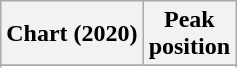<table class="wikitable sortable plainrowheaders" style="text-align:center;">
<tr>
<th>Chart (2020)</th>
<th>Peak <br> position</th>
</tr>
<tr>
</tr>
<tr>
</tr>
<tr>
</tr>
</table>
